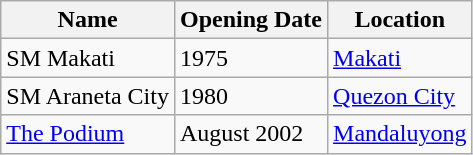<table class="wikitable sortable mw-datatable sticky-header">
<tr>
<th>Name</th>
<th>Opening Date</th>
<th>Location</th>
</tr>
<tr>
<td>SM Makati</td>
<td>1975</td>
<td><a href='#'>Makati</a></td>
</tr>
<tr>
<td>SM Araneta City<br></td>
<td>1980</td>
<td><a href='#'>Quezon City</a></td>
</tr>
<tr>
<td><a href='#'>The Podium</a></td>
<td>August 2002</td>
<td><a href='#'>Mandaluyong</a></td>
</tr>
</table>
